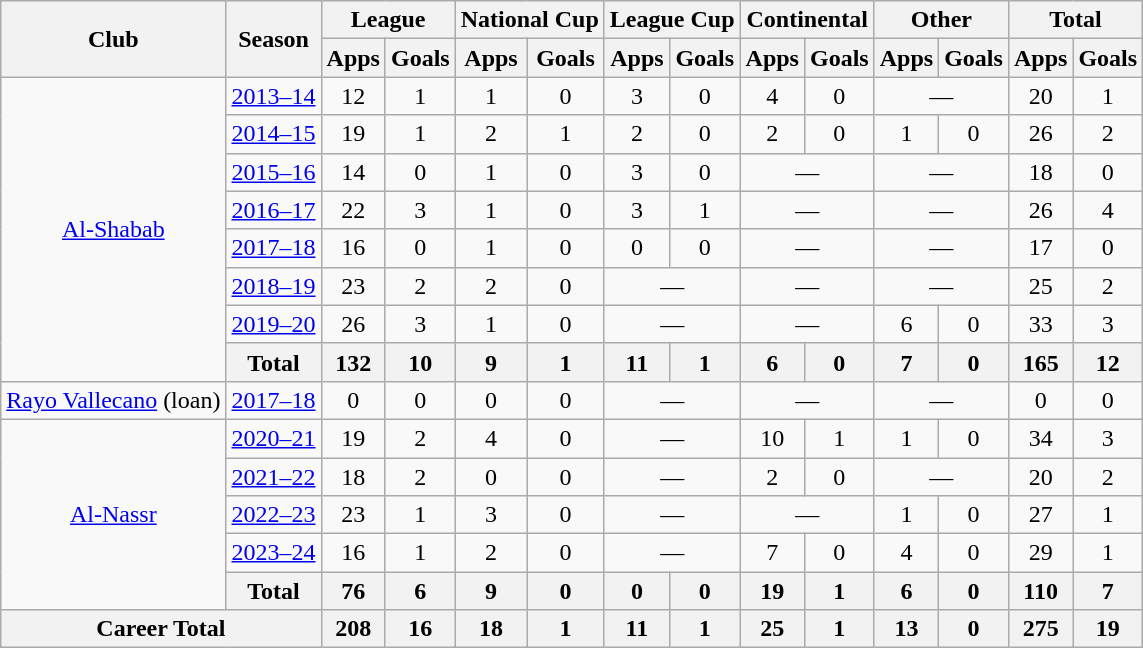<table class="wikitable" style="text-align: center;">
<tr>
<th rowspan="2">Club</th>
<th rowspan="2">Season</th>
<th colspan="2">League</th>
<th colspan="2">National Cup</th>
<th colspan="2">League Cup</th>
<th colspan="2">Continental</th>
<th colspan="2">Other</th>
<th colspan="2">Total</th>
</tr>
<tr>
<th>Apps</th>
<th>Goals</th>
<th>Apps</th>
<th>Goals</th>
<th>Apps</th>
<th>Goals</th>
<th>Apps</th>
<th>Goals</th>
<th>Apps</th>
<th>Goals</th>
<th>Apps</th>
<th>Goals</th>
</tr>
<tr>
<td rowspan="8"><a href='#'>Al-Shabab</a></td>
<td><a href='#'>2013–14</a></td>
<td>12</td>
<td>1</td>
<td>1</td>
<td>0</td>
<td>3</td>
<td>0</td>
<td>4</td>
<td>0</td>
<td colspan="2">—</td>
<td>20</td>
<td>1</td>
</tr>
<tr>
<td><a href='#'>2014–15</a></td>
<td>19</td>
<td>1</td>
<td>2</td>
<td>1</td>
<td>2</td>
<td>0</td>
<td>2</td>
<td>0</td>
<td>1</td>
<td>0</td>
<td>26</td>
<td>2</td>
</tr>
<tr>
<td><a href='#'>2015–16</a></td>
<td>14</td>
<td>0</td>
<td>1</td>
<td>0</td>
<td>3</td>
<td>0</td>
<td colspan="2">—</td>
<td colspan="2">—</td>
<td>18</td>
<td>0</td>
</tr>
<tr>
<td><a href='#'>2016–17</a></td>
<td>22</td>
<td>3</td>
<td>1</td>
<td>0</td>
<td>3</td>
<td>1</td>
<td colspan="2">—</td>
<td colspan="2">—</td>
<td>26</td>
<td>4</td>
</tr>
<tr>
<td><a href='#'>2017–18</a></td>
<td>16</td>
<td>0</td>
<td>1</td>
<td>0</td>
<td>0</td>
<td>0</td>
<td colspan="2">—</td>
<td colspan="2">—</td>
<td>17</td>
<td>0</td>
</tr>
<tr>
<td><a href='#'>2018–19</a></td>
<td>23</td>
<td>2</td>
<td>2</td>
<td>0</td>
<td colspan="2">—</td>
<td colspan="2">—</td>
<td colspan="2">—</td>
<td>25</td>
<td>2</td>
</tr>
<tr>
<td><a href='#'>2019–20</a></td>
<td>26</td>
<td>3</td>
<td>1</td>
<td>0</td>
<td colspan="2">—</td>
<td colspan="2">—</td>
<td>6</td>
<td>0</td>
<td>33</td>
<td>3</td>
</tr>
<tr>
<th>Total</th>
<th>132</th>
<th>10</th>
<th>9</th>
<th>1</th>
<th>11</th>
<th>1</th>
<th>6</th>
<th>0</th>
<th>7</th>
<th>0</th>
<th>165</th>
<th>12</th>
</tr>
<tr>
<td rowspan="1"><a href='#'>Rayo Vallecano</a> (loan)</td>
<td><a href='#'>2017–18</a></td>
<td>0</td>
<td>0</td>
<td>0</td>
<td>0</td>
<td colspan="2">—</td>
<td colspan="2">—</td>
<td colspan="2">—</td>
<td>0</td>
<td>0</td>
</tr>
<tr>
<td rowspan=5><a href='#'>Al-Nassr</a></td>
<td><a href='#'>2020–21</a></td>
<td>19</td>
<td>2</td>
<td>4</td>
<td>0</td>
<td colspan=2>—</td>
<td>10</td>
<td>1</td>
<td>1</td>
<td>0</td>
<td>34</td>
<td>3</td>
</tr>
<tr>
<td><a href='#'>2021–22</a></td>
<td>18</td>
<td>2</td>
<td>0</td>
<td>0</td>
<td colspan=2>—</td>
<td>2</td>
<td>0</td>
<td colspan=2>—</td>
<td>20</td>
<td>2</td>
</tr>
<tr>
<td><a href='#'>2022–23</a></td>
<td>23</td>
<td>1</td>
<td>3</td>
<td>0</td>
<td colspan=2>—</td>
<td colspan=2>—</td>
<td>1</td>
<td>0</td>
<td>27</td>
<td>1</td>
</tr>
<tr>
<td><a href='#'>2023–24</a></td>
<td>16</td>
<td>1</td>
<td>2</td>
<td>0</td>
<td colspan=2>—</td>
<td>7</td>
<td>0</td>
<td>4</td>
<td>0</td>
<td>29</td>
<td>1</td>
</tr>
<tr>
<th>Total</th>
<th>76</th>
<th>6</th>
<th>9</th>
<th>0</th>
<th>0</th>
<th>0</th>
<th>19</th>
<th>1</th>
<th>6</th>
<th>0</th>
<th>110</th>
<th>7</th>
</tr>
<tr>
<th colspan="2">Career Total</th>
<th>208</th>
<th>16</th>
<th>18</th>
<th>1</th>
<th>11</th>
<th>1</th>
<th>25</th>
<th>1</th>
<th>13</th>
<th>0</th>
<th>275</th>
<th>19</th>
</tr>
</table>
